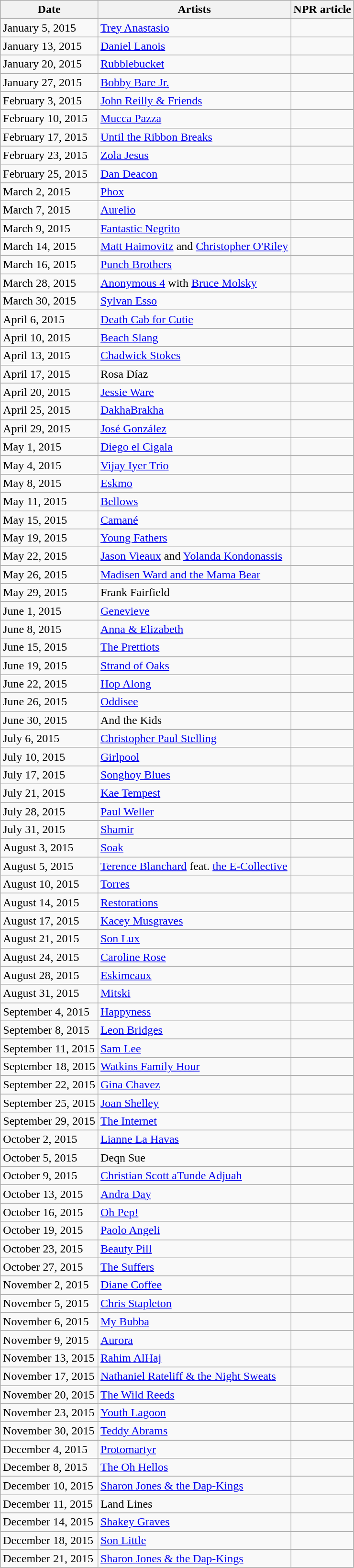<table class="wikitable sortable mw-collapsible mw-collapsed">
<tr>
<th scope="col" data-sort-type="usLongDate">Date</th>
<th scope="col">Artists</th>
<th scope="col" class="unsortable">NPR article</th>
</tr>
<tr>
<td>January 5, 2015</td>
<td><a href='#'>Trey Anastasio</a></td>
<td></td>
</tr>
<tr>
<td>January 13, 2015</td>
<td><a href='#'>Daniel Lanois</a></td>
<td></td>
</tr>
<tr>
<td>January 20, 2015</td>
<td><a href='#'>Rubblebucket</a></td>
<td></td>
</tr>
<tr>
<td>January 27, 2015</td>
<td><a href='#'>Bobby Bare Jr.</a></td>
<td></td>
</tr>
<tr>
<td>February 3, 2015</td>
<td><a href='#'>John Reilly & Friends</a></td>
<td></td>
</tr>
<tr>
<td>February 10, 2015</td>
<td><a href='#'>Mucca Pazza</a></td>
<td></td>
</tr>
<tr>
<td>February 17, 2015</td>
<td><a href='#'>Until the Ribbon Breaks</a></td>
<td></td>
</tr>
<tr>
<td>February 23, 2015</td>
<td><a href='#'>Zola Jesus</a></td>
<td></td>
</tr>
<tr>
<td>February 25, 2015</td>
<td><a href='#'>Dan Deacon</a></td>
<td></td>
</tr>
<tr>
<td>March 2, 2015</td>
<td><a href='#'>Phox</a></td>
<td></td>
</tr>
<tr>
<td>March 7, 2015</td>
<td><a href='#'>Aurelio</a></td>
<td></td>
</tr>
<tr>
<td>March 9, 2015</td>
<td><a href='#'>Fantastic Negrito</a></td>
<td></td>
</tr>
<tr>
<td>March 14, 2015</td>
<td><a href='#'>Matt Haimovitz</a> and <a href='#'>Christopher O'Riley</a></td>
<td></td>
</tr>
<tr>
<td>March 16, 2015</td>
<td><a href='#'>Punch Brothers</a></td>
<td></td>
</tr>
<tr>
<td>March 28, 2015</td>
<td><a href='#'>Anonymous 4</a> with <a href='#'>Bruce Molsky</a></td>
<td></td>
</tr>
<tr>
<td>March 30, 2015</td>
<td><a href='#'>Sylvan Esso</a></td>
<td></td>
</tr>
<tr>
<td>April 6, 2015</td>
<td><a href='#'>Death Cab for Cutie</a></td>
<td></td>
</tr>
<tr>
<td>April 10, 2015</td>
<td><a href='#'>Beach Slang</a></td>
<td></td>
</tr>
<tr>
<td>April 13, 2015</td>
<td><a href='#'>Chadwick Stokes</a></td>
<td></td>
</tr>
<tr>
<td>April 17, 2015</td>
<td>Rosa Díaz</td>
<td></td>
</tr>
<tr>
<td>April 20, 2015</td>
<td><a href='#'>Jessie Ware</a></td>
<td></td>
</tr>
<tr>
<td>April 25, 2015</td>
<td><a href='#'>DakhaBrakha</a></td>
<td></td>
</tr>
<tr>
<td>April 29, 2015</td>
<td><a href='#'>José González</a></td>
<td></td>
</tr>
<tr>
<td>May 1, 2015</td>
<td><a href='#'>Diego el Cigala</a></td>
<td></td>
</tr>
<tr>
<td>May 4, 2015</td>
<td><a href='#'>Vijay Iyer Trio</a></td>
<td></td>
</tr>
<tr>
<td>May 8, 2015</td>
<td><a href='#'>Eskmo</a></td>
<td></td>
</tr>
<tr>
<td>May 11, 2015</td>
<td><a href='#'>Bellows</a></td>
<td></td>
</tr>
<tr>
<td>May 15, 2015</td>
<td><a href='#'>Camané</a></td>
<td></td>
</tr>
<tr>
<td>May 19, 2015</td>
<td><a href='#'>Young Fathers</a></td>
<td></td>
</tr>
<tr>
<td>May 22, 2015</td>
<td><a href='#'>Jason Vieaux</a> and <a href='#'>Yolanda Kondonassis</a></td>
<td></td>
</tr>
<tr>
<td>May 26, 2015</td>
<td><a href='#'>Madisen Ward and the Mama Bear</a></td>
<td></td>
</tr>
<tr>
<td>May 29, 2015</td>
<td>Frank Fairfield</td>
<td></td>
</tr>
<tr>
<td>June 1, 2015</td>
<td><a href='#'>Genevieve</a></td>
<td></td>
</tr>
<tr>
<td>June 8, 2015</td>
<td><a href='#'>Anna & Elizabeth</a></td>
<td></td>
</tr>
<tr>
<td>June 15, 2015</td>
<td data-sort-value="Prettiots, The"><a href='#'>The Prettiots</a></td>
<td></td>
</tr>
<tr>
<td>June 19, 2015</td>
<td><a href='#'>Strand of Oaks</a></td>
<td></td>
</tr>
<tr>
<td>June 22, 2015</td>
<td><a href='#'>Hop Along</a></td>
<td></td>
</tr>
<tr>
<td>June 26, 2015</td>
<td><a href='#'>Oddisee</a></td>
<td></td>
</tr>
<tr>
<td>June 30, 2015</td>
<td>And the Kids</td>
<td></td>
</tr>
<tr>
<td>July 6, 2015</td>
<td><a href='#'>Christopher Paul Stelling</a></td>
<td></td>
</tr>
<tr>
<td>July 10, 2015</td>
<td><a href='#'>Girlpool</a></td>
<td></td>
</tr>
<tr>
<td>July 17, 2015</td>
<td><a href='#'>Songhoy Blues</a></td>
<td></td>
</tr>
<tr>
<td>July 21, 2015</td>
<td><a href='#'>Kae Tempest</a></td>
<td></td>
</tr>
<tr>
<td>July 28, 2015</td>
<td><a href='#'>Paul Weller</a></td>
<td></td>
</tr>
<tr>
<td>July 31, 2015</td>
<td><a href='#'>Shamir</a></td>
<td></td>
</tr>
<tr>
<td>August 3, 2015</td>
<td><a href='#'>Soak</a></td>
<td></td>
</tr>
<tr>
<td>August 5, 2015</td>
<td><a href='#'>Terence Blanchard</a> feat. <a href='#'>the E-Collective</a></td>
<td></td>
</tr>
<tr>
<td>August 10, 2015</td>
<td><a href='#'>Torres</a></td>
<td></td>
</tr>
<tr>
<td>August 14, 2015</td>
<td><a href='#'>Restorations</a></td>
<td></td>
</tr>
<tr>
<td>August 17, 2015</td>
<td><a href='#'>Kacey Musgraves</a></td>
<td></td>
</tr>
<tr>
<td>August 21, 2015</td>
<td><a href='#'>Son Lux</a></td>
<td></td>
</tr>
<tr>
<td>August 24, 2015</td>
<td><a href='#'>Caroline Rose</a></td>
<td></td>
</tr>
<tr>
<td>August 28, 2015</td>
<td><a href='#'>Eskimeaux</a></td>
<td></td>
</tr>
<tr>
<td>August 31, 2015</td>
<td><a href='#'>Mitski</a></td>
<td></td>
</tr>
<tr>
<td>September 4, 2015</td>
<td><a href='#'>Happyness</a></td>
<td></td>
</tr>
<tr>
<td>September 8, 2015</td>
<td><a href='#'>Leon Bridges</a></td>
<td></td>
</tr>
<tr>
<td>September 11, 2015</td>
<td><a href='#'>Sam Lee</a></td>
<td></td>
</tr>
<tr>
<td>September 18, 2015</td>
<td><a href='#'>Watkins Family Hour</a></td>
<td></td>
</tr>
<tr>
<td>September 22, 2015</td>
<td><a href='#'>Gina Chavez</a></td>
<td></td>
</tr>
<tr>
<td>September 25, 2015</td>
<td><a href='#'>Joan Shelley</a></td>
<td></td>
</tr>
<tr>
<td>September 29, 2015</td>
<td><a href='#'>The Internet</a></td>
<td></td>
</tr>
<tr>
<td>October 2, 2015</td>
<td><a href='#'>Lianne La Havas</a></td>
<td></td>
</tr>
<tr>
<td>October 5, 2015</td>
<td>Deqn Sue</td>
<td></td>
</tr>
<tr>
<td>October 9, 2015</td>
<td><a href='#'>Christian Scott aTunde Adjuah</a></td>
<td></td>
</tr>
<tr>
<td>October 13, 2015</td>
<td><a href='#'>Andra Day</a></td>
<td></td>
</tr>
<tr>
<td>October 16, 2015</td>
<td><a href='#'>Oh Pep!</a></td>
<td></td>
</tr>
<tr>
<td>October 19, 2015</td>
<td><a href='#'>Paolo Angeli</a></td>
<td></td>
</tr>
<tr>
<td>October 23, 2015</td>
<td><a href='#'>Beauty Pill</a></td>
<td></td>
</tr>
<tr>
<td>October 27, 2015</td>
<td data-sort-value="Surfers, The"><a href='#'>The Suffers</a></td>
<td></td>
</tr>
<tr>
<td>November 2, 2015</td>
<td><a href='#'>Diane Coffee</a></td>
<td></td>
</tr>
<tr>
<td>November 5, 2015</td>
<td><a href='#'>Chris Stapleton</a></td>
<td></td>
</tr>
<tr>
<td>November 6, 2015</td>
<td><a href='#'>My Bubba</a></td>
<td></td>
</tr>
<tr>
<td>November 9, 2015</td>
<td><a href='#'>Aurora</a></td>
<td></td>
</tr>
<tr>
<td>November 13, 2015</td>
<td><a href='#'>Rahim AlHaj</a></td>
<td></td>
</tr>
<tr>
<td>November 17, 2015</td>
<td><a href='#'>Nathaniel Rateliff & the Night Sweats</a></td>
<td></td>
</tr>
<tr>
<td>November 20, 2015</td>
<td data-sort-value="Wild Reeds, The"><a href='#'>The Wild Reeds</a></td>
<td></td>
</tr>
<tr>
<td>November 23, 2015</td>
<td><a href='#'>Youth Lagoon</a></td>
<td></td>
</tr>
<tr>
<td>November 30, 2015</td>
<td><a href='#'>Teddy Abrams</a></td>
<td></td>
</tr>
<tr>
<td>December 4, 2015</td>
<td><a href='#'>Protomartyr</a></td>
<td></td>
</tr>
<tr>
<td>December 8, 2015</td>
<td data-sort-value="Oh Hellos, The"><a href='#'>The Oh Hellos</a></td>
<td></td>
</tr>
<tr>
<td>December 10, 2015</td>
<td><a href='#'>Sharon Jones & the Dap-Kings</a></td>
<td></td>
</tr>
<tr>
<td>December 11, 2015</td>
<td>Land Lines</td>
<td></td>
</tr>
<tr>
<td>December 14, 2015</td>
<td><a href='#'>Shakey Graves</a></td>
<td></td>
</tr>
<tr>
<td>December 18, 2015</td>
<td><a href='#'>Son Little</a></td>
<td></td>
</tr>
<tr>
<td>December 21, 2015</td>
<td><a href='#'>Sharon Jones & the Dap-Kings</a></td>
<td></td>
</tr>
</table>
